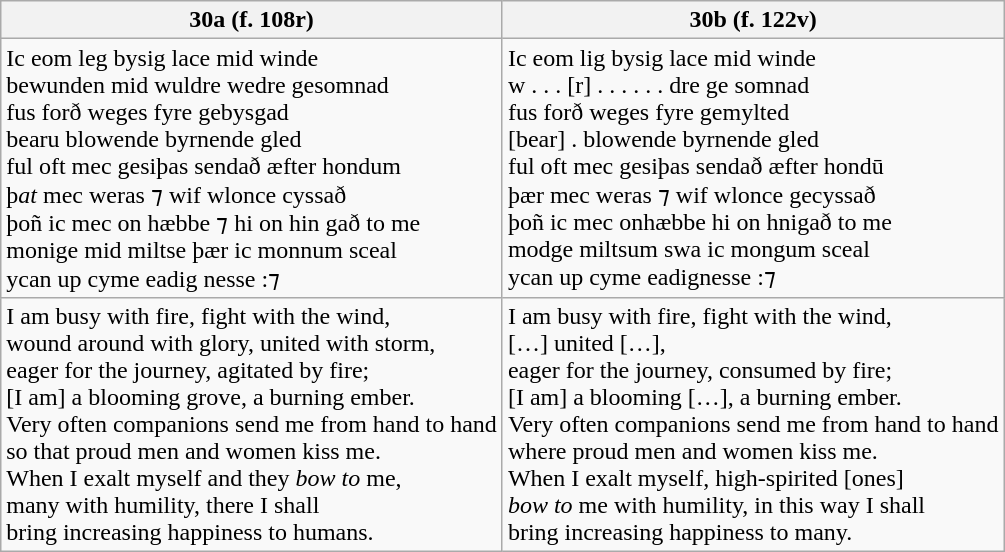<table class="wikitable">
<tr>
<th>30a (f. 108r)</th>
<th>30b (f. 122v)</th>
</tr>
<tr>
<td>Ic eom leg bysig   lace mid winde<br>bewunden mid wuldre   wedre gesomnad<br>fus forð weges   fyre gebysgad<br>bearu blowende   byrnende gled<br>ful oft mec gesiþas   sendað æfter hondum<br>þ<em>at</em> mec weras ⁊ wif   wlonce cyssað<br>þoñ ic mec on hæbbe   ⁊ hi on hin gað to me<br>monige mid miltse   þær ic monnum sceal<br>ycan up cyme   eadig nesse :⁊</td>
<td>Ic eom lig bysig   lace mid winde<br>w . . . [r] . . . . . . dre ge somnad<br>fus forð weges   fyre gemylted<br>[bear] . blowende   byrnende gled<br>ful oft mec gesiþas   sendað æfter hondū<br>þær mec weras ⁊ wif   wlonce gecyssað<br>þoñ ic mec onhæbbe   hi on hnigað to me<br>modge miltsum   swa ic mongum sceal<br>ycan up cyme   eadignesse :⁊</td>
</tr>
<tr>
<td>I am busy with fire, fight with the wind,<br>wound around with glory, united with storm,<br>eager for the journey, agitated by fire;<br>[I am] a blooming grove, a burning ember.<br>Very often companions send me from hand to hand<br>so that proud men and women kiss me.<br>When I exalt myself and they <em>bow to</em> me,<br>many with humility, there I shall<br>bring increasing happiness to humans.</td>
<td>I am busy with fire, fight with the wind,<br>[…] united […],<br>eager for the journey, consumed by fire;<br>[I am] a blooming […], a burning ember.<br>Very often companions send me from hand to hand<br>where proud men and women kiss me.<br>When I exalt myself, high-spirited [ones]<br><em>bow to</em> me with humility, in this way I shall<br>bring increasing happiness to many.</td>
</tr>
</table>
